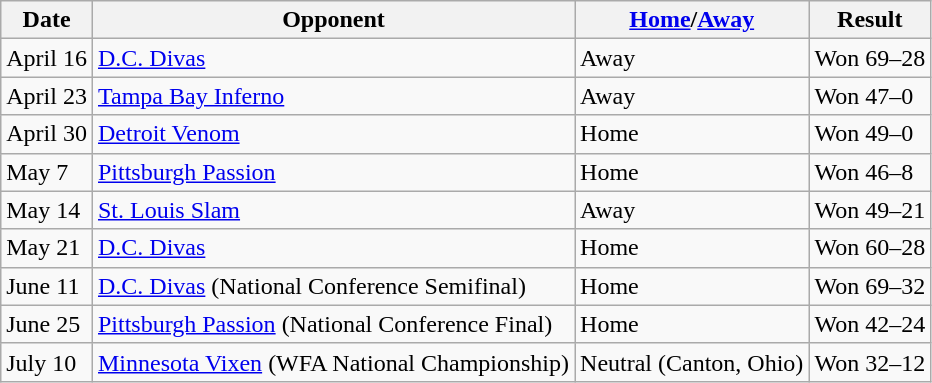<table class="wikitable">
<tr>
<th>Date</th>
<th>Opponent</th>
<th><a href='#'>Home</a>/<a href='#'>Away</a></th>
<th>Result</th>
</tr>
<tr>
<td>April 16</td>
<td><a href='#'>D.C. Divas</a></td>
<td>Away</td>
<td>Won 69–28</td>
</tr>
<tr>
<td>April 23</td>
<td><a href='#'>Tampa Bay Inferno</a></td>
<td>Away</td>
<td>Won 47–0</td>
</tr>
<tr>
<td>April 30</td>
<td><a href='#'>Detroit Venom</a></td>
<td>Home</td>
<td>Won 49–0</td>
</tr>
<tr>
<td>May 7</td>
<td><a href='#'>Pittsburgh Passion</a></td>
<td>Home</td>
<td>Won 46–8</td>
</tr>
<tr>
<td>May 14</td>
<td><a href='#'>St. Louis Slam</a></td>
<td>Away</td>
<td>Won 49–21</td>
</tr>
<tr>
<td>May 21</td>
<td><a href='#'>D.C. Divas</a></td>
<td>Home</td>
<td>Won 60–28</td>
</tr>
<tr>
<td>June 11</td>
<td><a href='#'>D.C. Divas</a> (National Conference Semifinal)</td>
<td>Home</td>
<td>Won 69–32</td>
</tr>
<tr>
<td>June 25</td>
<td><a href='#'>Pittsburgh Passion</a>  (National Conference Final)</td>
<td>Home</td>
<td>Won 42–24</td>
</tr>
<tr>
<td>July 10</td>
<td><a href='#'>Minnesota Vixen</a>  (WFA National Championship)</td>
<td>Neutral (Canton, Ohio)</td>
<td>Won 32–12</td>
</tr>
</table>
